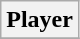<table class="wikitable">
<tr>
<th>Player</th>
</tr>
<tr>
</tr>
</table>
